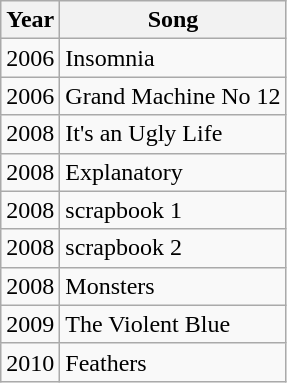<table class="wikitable">
<tr>
<th>Year</th>
<th>Song</th>
</tr>
<tr>
<td>2006</td>
<td>Insomnia</td>
</tr>
<tr>
<td>2006</td>
<td>Grand Machine No 12</td>
</tr>
<tr>
<td>2008</td>
<td>It's an Ugly Life</td>
</tr>
<tr>
<td>2008</td>
<td>Explanatory</td>
</tr>
<tr>
<td>2008</td>
<td>scrapbook 1</td>
</tr>
<tr>
<td>2008</td>
<td>scrapbook 2</td>
</tr>
<tr>
<td>2008</td>
<td>Monsters</td>
</tr>
<tr>
<td>2009</td>
<td>The Violent Blue</td>
</tr>
<tr>
<td>2010</td>
<td>Feathers</td>
</tr>
</table>
